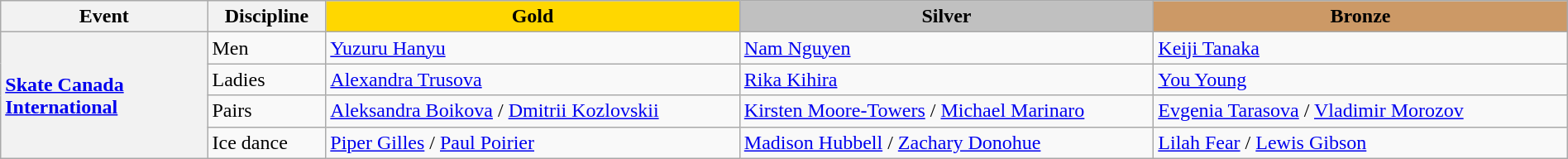<table class="wikitable unsortable" style="text-align:left; width:100%;">
<tr>
<th scope="col" style="width:10%">Event</th>
<th scope="col" style="width:5%">Discipline</th>
<td scope="col" style="text-align:center; width:20%; background:gold"><strong>Gold</strong></td>
<td scope="col" style="text-align:center; width:20%; background:silver"><strong>Silver</strong></td>
<td scope="col" style="text-align:center; width:20%; background:#c96"><strong>Bronze</strong></td>
</tr>
<tr>
<th scope="row" style="text-align:left" rowspan="4"> <a href='#'>Skate Canada International</a></th>
<td>Men</td>
<td> <a href='#'>Yuzuru Hanyu</a></td>
<td> <a href='#'>Nam Nguyen</a></td>
<td> <a href='#'>Keiji Tanaka</a></td>
</tr>
<tr>
<td>Ladies</td>
<td> <a href='#'>Alexandra Trusova</a></td>
<td> <a href='#'>Rika Kihira</a></td>
<td> <a href='#'>You Young</a></td>
</tr>
<tr>
<td>Pairs</td>
<td> <a href='#'>Aleksandra Boikova</a> / <a href='#'>Dmitrii Kozlovskii</a></td>
<td> <a href='#'>Kirsten Moore-Towers</a> / <a href='#'>Michael Marinaro</a></td>
<td> <a href='#'>Evgenia Tarasova</a> / <a href='#'>Vladimir Morozov</a></td>
</tr>
<tr>
<td>Ice dance</td>
<td> <a href='#'>Piper Gilles</a> / <a href='#'>Paul Poirier</a></td>
<td> <a href='#'>Madison Hubbell</a> / <a href='#'>Zachary Donohue</a></td>
<td> <a href='#'>Lilah Fear</a> / <a href='#'>Lewis Gibson</a></td>
</tr>
</table>
